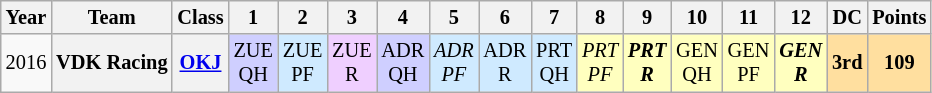<table class="wikitable" style="text-align:center; font-size:85%">
<tr>
<th>Year</th>
<th>Team</th>
<th>Class</th>
<th>1</th>
<th>2</th>
<th>3</th>
<th>4</th>
<th>5</th>
<th>6</th>
<th>7</th>
<th>8</th>
<th>9</th>
<th>10</th>
<th>11</th>
<th>12</th>
<th>DC</th>
<th>Points</th>
</tr>
<tr>
<td>2016</td>
<th nowrap>VDK Racing</th>
<th><a href='#'>OKJ</a></th>
<td style="background:#CFCFFF;">ZUE<br>QH<br></td>
<td style="background:#CFEAFF;">ZUE<br>PF<br></td>
<td style="background:#EFCFFF;">ZUE<br>R<br></td>
<td style="background:#CFCFFF;">ADR<br>QH<br></td>
<td style="background:#CFEAFF;"><em>ADR<br>PF</em><br></td>
<td style="background:#CFEAFF;">ADR<br>R<br></td>
<td style="background:#CFEAFF;">PRT<br>QH<br></td>
<td style="background:#FFFFBF;"><em>PRT<br>PF</em><br></td>
<td style="background:#FFFFBF;"><strong><em>PRT<br>R</em></strong><br></td>
<td style="background:#FFFFBF;">GEN<br>QH<br></td>
<td style="background:#FFFFBF;">GEN<br>PF<br></td>
<td style="background:#FFFFBF;"><strong><em>GEN<br>R</em></strong><br></td>
<th style="background:#FFDF9F;">3rd</th>
<th style="background:#FFDF9F;">109</th>
</tr>
</table>
